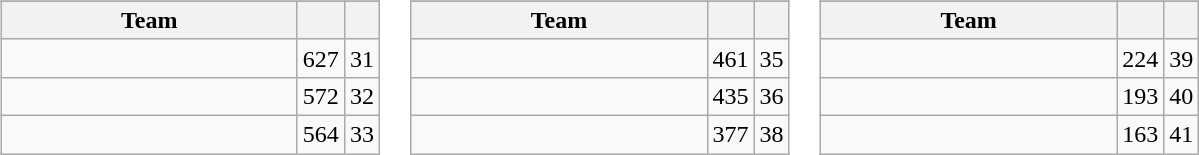<table>
<tr style="vertical-align:top">
<td><br><table class="wikitable">
<tr>
</tr>
<tr>
<th width="190">Team</th>
<th></th>
<th></th>
</tr>
<tr>
<td></td>
<td align="right">627</td>
<td align="center">31</td>
</tr>
<tr>
<td></td>
<td align="right">572</td>
<td align="center">32</td>
</tr>
<tr>
<td></td>
<td align="right">564</td>
<td align="center">33</td>
</tr>
</table>
</td>
<td><br><table class="wikitable">
<tr>
</tr>
<tr>
<th width="190">Team</th>
<th></th>
<th></th>
</tr>
<tr>
<td></td>
<td align="right">461</td>
<td align="center">35</td>
</tr>
<tr>
<td></td>
<td align="right">435</td>
<td align="center">36</td>
</tr>
<tr>
<td></td>
<td align="right">377</td>
<td align="center">38</td>
</tr>
</table>
</td>
<td><br><table class="wikitable">
<tr>
</tr>
<tr>
<th width="190">Team</th>
<th></th>
<th></th>
</tr>
<tr>
<td></td>
<td align="right">224</td>
<td align="center">39</td>
</tr>
<tr>
<td></td>
<td align="right">193</td>
<td align="center">40</td>
</tr>
<tr>
<td></td>
<td align="right">163</td>
<td align="center">41</td>
</tr>
</table>
</td>
</tr>
</table>
